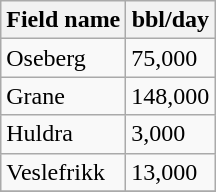<table class=wikitable>
<tr>
<th>Field name</th>
<th>bbl/day</th>
</tr>
<tr>
<td>Oseberg</td>
<td>75,000</td>
</tr>
<tr>
<td>Grane</td>
<td>148,000</td>
</tr>
<tr>
<td>Huldra</td>
<td>3,000</td>
</tr>
<tr>
<td>Veslefrikk</td>
<td>13,000</td>
</tr>
<tr>
</tr>
</table>
